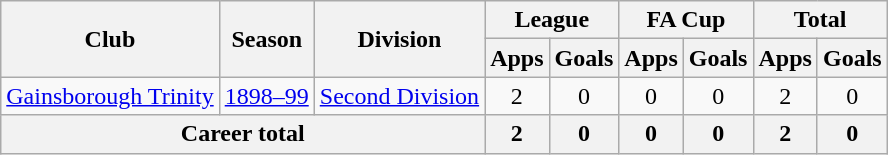<table class="wikitable" style="text-align:center;">
<tr>
<th rowspan="2">Club</th>
<th rowspan="2">Season</th>
<th rowspan="2">Division</th>
<th colspan="2">League</th>
<th colspan="2">FA Cup</th>
<th colspan="2">Total</th>
</tr>
<tr>
<th>Apps</th>
<th>Goals</th>
<th>Apps</th>
<th>Goals</th>
<th>Apps</th>
<th>Goals</th>
</tr>
<tr>
<td><a href='#'>Gainsborough Trinity</a></td>
<td><a href='#'>1898–99</a></td>
<td><a href='#'>Second Division</a></td>
<td>2</td>
<td>0</td>
<td>0</td>
<td>0</td>
<td>2</td>
<td>0</td>
</tr>
<tr>
<th colspan="3">Career total</th>
<th>2</th>
<th>0</th>
<th>0</th>
<th>0</th>
<th>2</th>
<th>0</th>
</tr>
</table>
